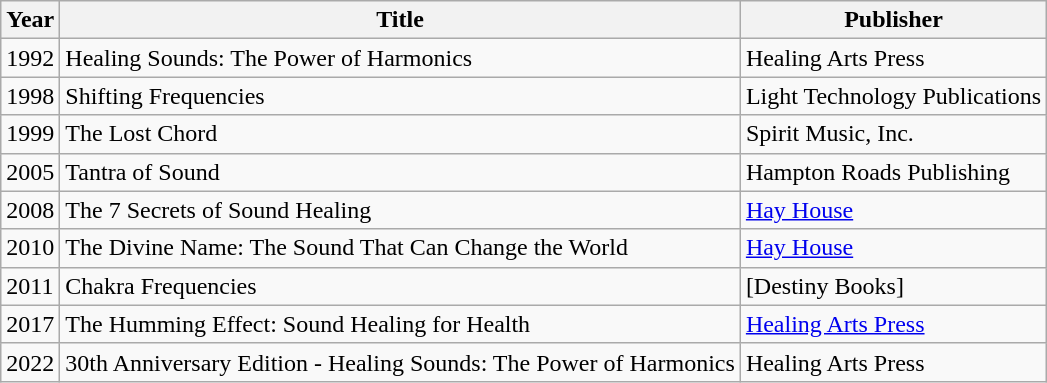<table class="wikitable">
<tr>
<th>Year</th>
<th>Title</th>
<th>Publisher</th>
</tr>
<tr>
<td>1992</td>
<td>Healing Sounds: The Power of Harmonics</td>
<td>Healing Arts Press</td>
</tr>
<tr>
<td>1998</td>
<td>Shifting Frequencies</td>
<td>Light Technology Publications</td>
</tr>
<tr>
<td>1999</td>
<td>The Lost Chord</td>
<td>Spirit Music, Inc.</td>
</tr>
<tr>
<td>2005</td>
<td>Tantra of Sound</td>
<td>Hampton Roads Publishing</td>
</tr>
<tr>
<td>2008</td>
<td>The 7 Secrets of Sound Healing</td>
<td><a href='#'>Hay House</a></td>
</tr>
<tr>
<td>2010</td>
<td>The Divine Name: The Sound That Can Change the World</td>
<td><a href='#'>Hay House</a></td>
</tr>
<tr>
<td>2011</td>
<td>Chakra Frequencies</td>
<td>[Destiny Books]</td>
</tr>
<tr>
<td>2017</td>
<td>The Humming Effect: Sound Healing for Health</td>
<td><a href='#'>Healing Arts Press</a></td>
</tr>
<tr>
<td>2022</td>
<td>30th Anniversary Edition - Healing Sounds: The Power of Harmonics</td>
<td>Healing Arts Press</td>
</tr>
</table>
